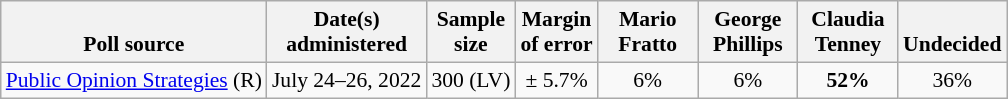<table class="wikitable" style="font-size:90%;text-align:center;">
<tr style="vertical-align:bottom">
<th>Poll source</th>
<th>Date(s)<br>administered</th>
<th>Sample<br>size</th>
<th>Margin<br>of error</th>
<th style="width:60px;">Mario<br>Fratto</th>
<th style="width:60px;">George<br>Phillips</th>
<th style="width:60px;">Claudia<br>Tenney</th>
<th>Undecided</th>
</tr>
<tr>
<td style="text-align:left;"><a href='#'>Public Opinion Strategies</a> (R)</td>
<td>July 24–26, 2022</td>
<td>300 (LV)</td>
<td>± 5.7%</td>
<td>6%</td>
<td>6%</td>
<td><strong>52%</strong></td>
<td>36%</td>
</tr>
</table>
